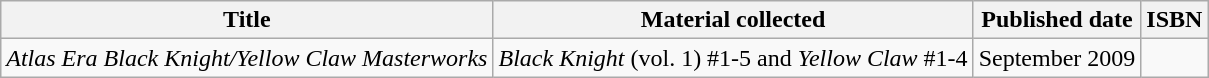<table class="wikitable">
<tr>
<th>Title</th>
<th>Material collected</th>
<th>Published date</th>
<th>ISBN</th>
</tr>
<tr>
<td><em>Atlas Era Black Knight/Yellow Claw Masterworks</em></td>
<td><em>Black Knight</em> (vol. 1) #1-5 and <em>Yellow Claw</em> #1-4</td>
<td>September 2009</td>
<td></td>
</tr>
</table>
